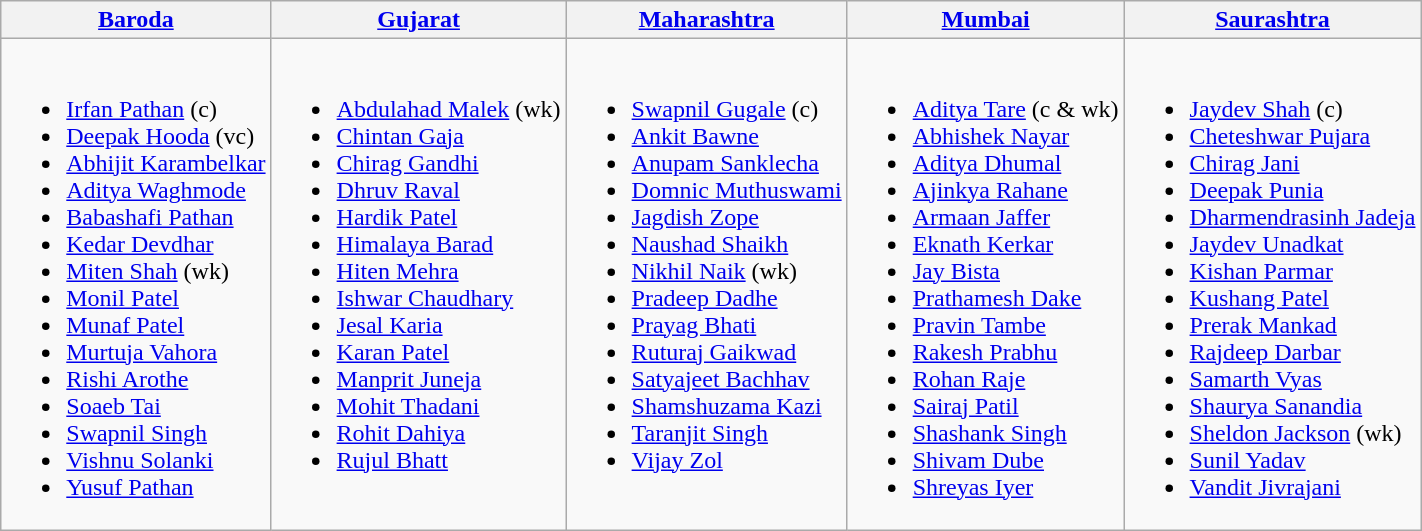<table class="wikitable">
<tr>
<th><a href='#'>Baroda</a></th>
<th><a href='#'>Gujarat</a></th>
<th><a href='#'>Maharashtra</a></th>
<th><a href='#'>Mumbai</a></th>
<th><a href='#'>Saurashtra</a></th>
</tr>
<tr style="vertical-align:top">
<td><br><ul><li><a href='#'>Irfan Pathan</a> (c)</li><li><a href='#'>Deepak Hooda</a> (vc)</li><li><a href='#'>Abhijit Karambelkar</a></li><li><a href='#'>Aditya Waghmode</a></li><li><a href='#'>Babashafi Pathan</a></li><li><a href='#'>Kedar Devdhar</a></li><li><a href='#'>Miten Shah</a> (wk)</li><li><a href='#'>Monil Patel</a></li><li><a href='#'>Munaf Patel</a></li><li><a href='#'>Murtuja Vahora</a></li><li><a href='#'>Rishi Arothe</a></li><li><a href='#'>Soaeb Tai</a></li><li><a href='#'>Swapnil Singh</a></li><li><a href='#'>Vishnu Solanki</a></li><li><a href='#'>Yusuf Pathan</a></li></ul></td>
<td><br><ul><li><a href='#'>Abdulahad Malek</a> (wk)</li><li><a href='#'>Chintan Gaja</a></li><li><a href='#'>Chirag Gandhi</a></li><li><a href='#'>Dhruv Raval</a></li><li><a href='#'>Hardik Patel</a></li><li><a href='#'>Himalaya Barad</a></li><li><a href='#'>Hiten Mehra</a></li><li><a href='#'>Ishwar Chaudhary</a></li><li><a href='#'>Jesal Karia</a></li><li><a href='#'>Karan Patel</a></li><li><a href='#'>Manprit Juneja</a></li><li><a href='#'>Mohit Thadani</a></li><li><a href='#'>Rohit Dahiya</a></li><li><a href='#'>Rujul Bhatt</a></li></ul></td>
<td><br><ul><li><a href='#'>Swapnil Gugale</a> (c)</li><li><a href='#'>Ankit Bawne</a></li><li><a href='#'>Anupam Sanklecha</a></li><li><a href='#'>Domnic Muthuswami</a></li><li><a href='#'>Jagdish Zope</a></li><li><a href='#'>Naushad Shaikh</a></li><li><a href='#'>Nikhil Naik</a> (wk)</li><li><a href='#'>Pradeep Dadhe</a></li><li><a href='#'>Prayag Bhati</a></li><li><a href='#'>Ruturaj Gaikwad</a></li><li><a href='#'>Satyajeet Bachhav</a></li><li><a href='#'>Shamshuzama Kazi</a></li><li><a href='#'>Taranjit Singh</a></li><li><a href='#'>Vijay Zol</a></li></ul></td>
<td><br><ul><li><a href='#'>Aditya Tare</a> (c & wk)</li><li><a href='#'>Abhishek Nayar</a></li><li><a href='#'>Aditya Dhumal</a></li><li><a href='#'>Ajinkya Rahane</a></li><li><a href='#'>Armaan Jaffer</a></li><li><a href='#'>Eknath Kerkar</a></li><li><a href='#'>Jay Bista</a></li><li><a href='#'>Prathamesh Dake</a></li><li><a href='#'>Pravin Tambe</a></li><li><a href='#'>Rakesh Prabhu</a></li><li><a href='#'>Rohan Raje</a></li><li><a href='#'>Sairaj Patil</a></li><li><a href='#'>Shashank Singh</a></li><li><a href='#'>Shivam Dube</a></li><li><a href='#'>Shreyas Iyer</a></li></ul></td>
<td><br><ul><li><a href='#'>Jaydev Shah</a> (c)</li><li><a href='#'>Cheteshwar Pujara</a></li><li><a href='#'>Chirag Jani</a></li><li><a href='#'>Deepak Punia</a></li><li><a href='#'>Dharmendrasinh Jadeja</a></li><li><a href='#'>Jaydev Unadkat</a></li><li><a href='#'>Kishan Parmar</a></li><li><a href='#'>Kushang Patel</a></li><li><a href='#'>Prerak Mankad</a></li><li><a href='#'>Rajdeep Darbar</a></li><li><a href='#'>Samarth Vyas</a></li><li><a href='#'>Shaurya Sanandia</a></li><li><a href='#'>Sheldon Jackson</a> (wk)</li><li><a href='#'>Sunil Yadav</a></li><li><a href='#'>Vandit Jivrajani</a></li></ul></td>
</tr>
</table>
